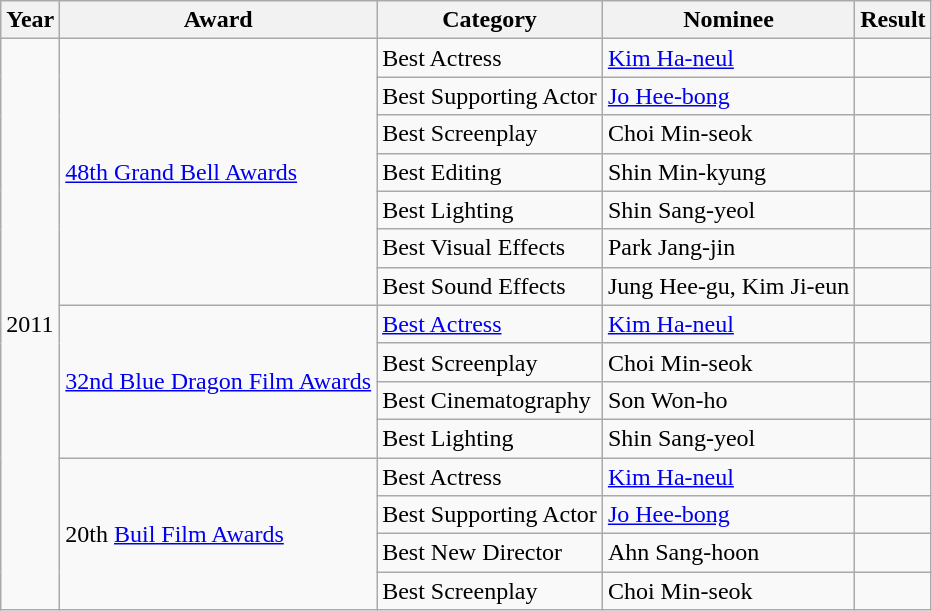<table class="wikitable">
<tr>
<th>Year</th>
<th>Award</th>
<th>Category</th>
<th>Nominee</th>
<th>Result</th>
</tr>
<tr>
<td rowspan="15">2011</td>
<td rowspan="7"><a href='#'>48th Grand Bell Awards</a></td>
<td>Best Actress</td>
<td><a href='#'>Kim Ha-neul</a></td>
<td></td>
</tr>
<tr>
<td>Best Supporting Actor</td>
<td><a href='#'>Jo Hee-bong</a></td>
<td></td>
</tr>
<tr>
<td>Best Screenplay</td>
<td>Choi Min-seok</td>
<td></td>
</tr>
<tr>
<td>Best Editing</td>
<td>Shin Min-kyung</td>
<td></td>
</tr>
<tr>
<td>Best Lighting</td>
<td>Shin Sang-yeol</td>
<td></td>
</tr>
<tr>
<td>Best Visual Effects</td>
<td>Park Jang-jin</td>
<td></td>
</tr>
<tr>
<td>Best Sound Effects</td>
<td>Jung Hee-gu, Kim Ji-eun</td>
<td></td>
</tr>
<tr>
<td rowspan="4"><a href='#'>32nd Blue Dragon Film Awards</a></td>
<td><a href='#'>Best Actress</a></td>
<td><a href='#'>Kim Ha-neul</a></td>
<td></td>
</tr>
<tr>
<td>Best Screenplay</td>
<td>Choi Min-seok</td>
<td></td>
</tr>
<tr>
<td>Best Cinematography</td>
<td>Son Won-ho</td>
<td></td>
</tr>
<tr>
<td>Best Lighting</td>
<td>Shin Sang-yeol</td>
<td></td>
</tr>
<tr>
<td rowspan="4">20th <a href='#'>Buil Film Awards</a></td>
<td>Best Actress</td>
<td><a href='#'>Kim Ha-neul</a></td>
<td></td>
</tr>
<tr>
<td>Best Supporting Actor</td>
<td><a href='#'>Jo Hee-bong</a></td>
<td></td>
</tr>
<tr>
<td>Best New Director</td>
<td>Ahn Sang-hoon</td>
<td></td>
</tr>
<tr>
<td>Best Screenplay</td>
<td>Choi Min-seok</td>
<td></td>
</tr>
</table>
